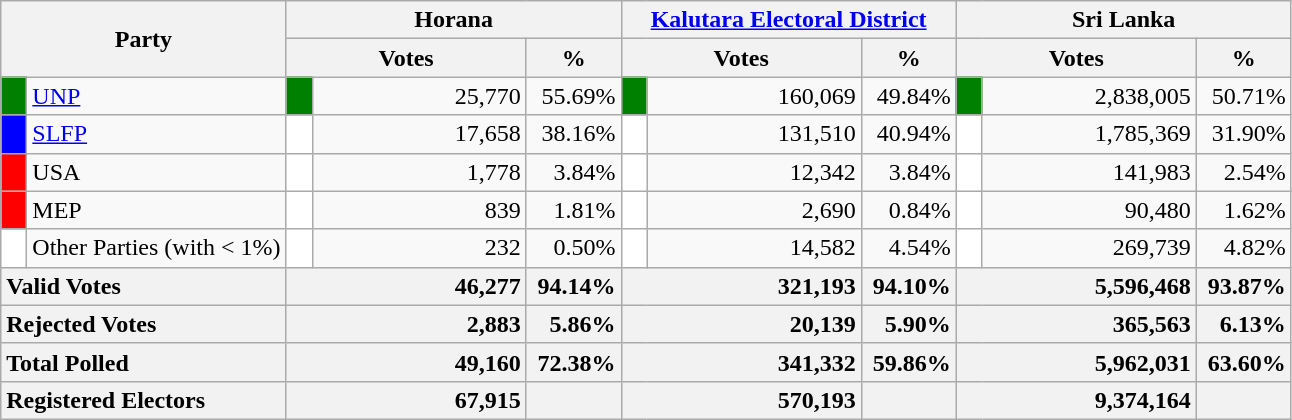<table class="wikitable">
<tr>
<th colspan="2" width="144px"rowspan="2">Party</th>
<th colspan="3" width="216px">Horana</th>
<th colspan="3" width="216px"><a href='#'>Kalutara Electoral District</a></th>
<th colspan="3" width="216px">Sri Lanka</th>
</tr>
<tr>
<th colspan="2" width="144px">Votes</th>
<th>%</th>
<th colspan="2" width="144px">Votes</th>
<th>%</th>
<th colspan="2" width="144px">Votes</th>
<th>%</th>
</tr>
<tr>
<td style="background-color:green;" width="10px"></td>
<td style="text-align:left;"><a href='#'>UNP</a></td>
<td style="background-color:green;" width="10px"></td>
<td style="text-align:right;">25,770</td>
<td style="text-align:right;">55.69%</td>
<td style="background-color:green;" width="10px"></td>
<td style="text-align:right;">160,069</td>
<td style="text-align:right;">49.84%</td>
<td style="background-color:green;" width="10px"></td>
<td style="text-align:right;">2,838,005</td>
<td style="text-align:right;">50.71%</td>
</tr>
<tr>
<td style="background-color:blue;" width="10px"></td>
<td style="text-align:left;"><a href='#'>SLFP</a></td>
<td style="background-color:white;" width="10px"></td>
<td style="text-align:right;">17,658</td>
<td style="text-align:right;">38.16%</td>
<td style="background-color:white;" width="10px"></td>
<td style="text-align:right;">131,510</td>
<td style="text-align:right;">40.94%</td>
<td style="background-color:white;" width="10px"></td>
<td style="text-align:right;">1,785,369</td>
<td style="text-align:right;">31.90%</td>
</tr>
<tr>
<td style="background-color:red;" width="10px"></td>
<td style="text-align:left;">USA</td>
<td style="background-color:white;" width="10px"></td>
<td style="text-align:right;">1,778</td>
<td style="text-align:right;">3.84%</td>
<td style="background-color:white;" width="10px"></td>
<td style="text-align:right;">12,342</td>
<td style="text-align:right;">3.84%</td>
<td style="background-color:white;" width="10px"></td>
<td style="text-align:right;">141,983</td>
<td style="text-align:right;">2.54%</td>
</tr>
<tr>
<td style="background-color:red;" width="10px"></td>
<td style="text-align:left;">MEP</td>
<td style="background-color:white;" width="10px"></td>
<td style="text-align:right;">839</td>
<td style="text-align:right;">1.81%</td>
<td style="background-color:white;" width="10px"></td>
<td style="text-align:right;">2,690</td>
<td style="text-align:right;">0.84%</td>
<td style="background-color:white;" width="10px"></td>
<td style="text-align:right;">90,480</td>
<td style="text-align:right;">1.62%</td>
</tr>
<tr>
<td style="background-color:white;" width="10px"></td>
<td style="text-align:left;">Other Parties (with < 1%)</td>
<td style="background-color:white;" width="10px"></td>
<td style="text-align:right;">232</td>
<td style="text-align:right;">0.50%</td>
<td style="background-color:white;" width="10px"></td>
<td style="text-align:right;">14,582</td>
<td style="text-align:right;">4.54%</td>
<td style="background-color:white;" width="10px"></td>
<td style="text-align:right;">269,739</td>
<td style="text-align:right;">4.82%</td>
</tr>
<tr>
<th colspan="2" width="144px"style="text-align:left;">Valid Votes</th>
<th style="text-align:right;"colspan="2" width="144px">46,277</th>
<th style="text-align:right;">94.14%</th>
<th style="text-align:right;"colspan="2" width="144px">321,193</th>
<th style="text-align:right;">94.10%</th>
<th style="text-align:right;"colspan="2" width="144px">5,596,468</th>
<th style="text-align:right;">93.87%</th>
</tr>
<tr>
<th colspan="2" width="144px"style="text-align:left;">Rejected Votes</th>
<th style="text-align:right;"colspan="2" width="144px">2,883</th>
<th style="text-align:right;">5.86%</th>
<th style="text-align:right;"colspan="2" width="144px">20,139</th>
<th style="text-align:right;">5.90%</th>
<th style="text-align:right;"colspan="2" width="144px">365,563</th>
<th style="text-align:right;">6.13%</th>
</tr>
<tr>
<th colspan="2" width="144px"style="text-align:left;">Total Polled</th>
<th style="text-align:right;"colspan="2" width="144px">49,160</th>
<th style="text-align:right;">72.38%</th>
<th style="text-align:right;"colspan="2" width="144px">341,332</th>
<th style="text-align:right;">59.86%</th>
<th style="text-align:right;"colspan="2" width="144px">5,962,031</th>
<th style="text-align:right;">63.60%</th>
</tr>
<tr>
<th colspan="2" width="144px"style="text-align:left;">Registered Electors</th>
<th style="text-align:right;"colspan="2" width="144px">67,915</th>
<th></th>
<th style="text-align:right;"colspan="2" width="144px">570,193</th>
<th></th>
<th style="text-align:right;"colspan="2" width="144px">9,374,164</th>
<th></th>
</tr>
</table>
